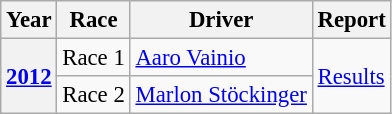<table class="wikitable" style="font-size: 95%;">
<tr>
<th>Year</th>
<th>Race</th>
<th>Driver</th>
<th>Report</th>
</tr>
<tr>
<th rowspan=2><a href='#'>2012</a></th>
<td>Race 1</td>
<td> <a href='#'>Aaro Vainio</a></td>
<td rowspan=2><a href='#'>Results</a></td>
</tr>
<tr>
<td>Race 2</td>
<td> <a href='#'>Marlon Stöckinger</a></td>
</tr>
</table>
